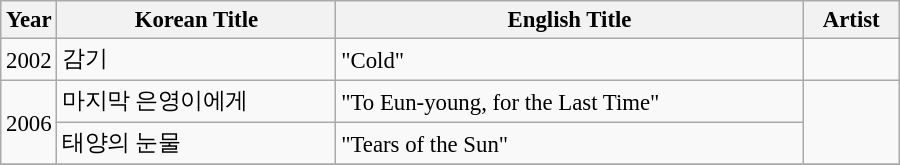<table class="wikitable" style="font-size: 95%; width:600px">
<tr>
<th width=10>Year</th>
<th>Korean Title</th>
<th>English Title</th>
<th>Artist</th>
</tr>
<tr>
<td>2002</td>
<td>감기</td>
<td>"Cold"</td>
<td></td>
</tr>
<tr>
<td rowspan=2>2006</td>
<td>마지막 은영이에게</td>
<td>"To Eun-young, for the Last Time"</td>
<td rowspan=2></td>
</tr>
<tr>
<td>태양의 눈물</td>
<td>"Tears of the Sun"</td>
</tr>
<tr>
</tr>
</table>
